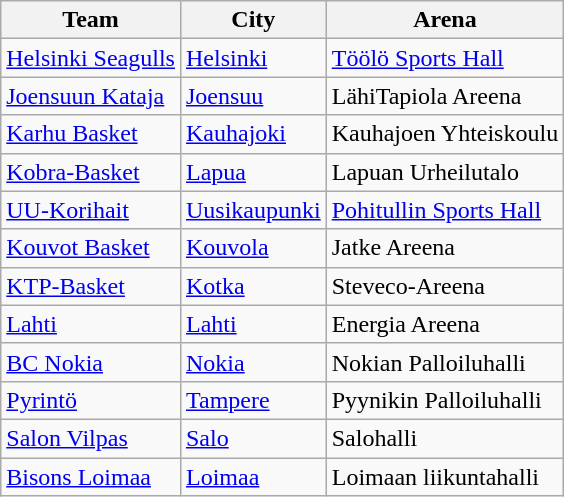<table class="wikitable sortable">
<tr>
<th>Team</th>
<th>City</th>
<th>Arena</th>
</tr>
<tr>
<td><a href='#'>Helsinki Seagulls</a></td>
<td><a href='#'>Helsinki</a></td>
<td><a href='#'>Töölö Sports Hall</a></td>
</tr>
<tr>
<td><a href='#'>Joensuun Kataja</a></td>
<td><a href='#'>Joensuu</a></td>
<td>LähiTapiola Areena</td>
</tr>
<tr>
<td><a href='#'>Karhu Basket</a></td>
<td><a href='#'>Kauhajoki</a></td>
<td>Kauhajoen Yhteiskoulu</td>
</tr>
<tr>
<td><a href='#'>Kobra-Basket</a></td>
<td><a href='#'>Lapua</a></td>
<td>Lapuan Urheilutalo</td>
</tr>
<tr>
<td><a href='#'>UU-Korihait</a></td>
<td><a href='#'>Uusikaupunki</a></td>
<td><a href='#'>Pohitullin Sports Hall</a></td>
</tr>
<tr>
<td><a href='#'>Kouvot Basket</a></td>
<td><a href='#'>Kouvola</a></td>
<td>Jatke Areena</td>
</tr>
<tr>
<td><a href='#'>KTP-Basket</a></td>
<td><a href='#'>Kotka</a></td>
<td>Steveco-Areena</td>
</tr>
<tr>
<td><a href='#'>Lahti</a></td>
<td><a href='#'>Lahti</a></td>
<td>Energia Areena</td>
</tr>
<tr>
<td><a href='#'>BC Nokia</a></td>
<td><a href='#'>Nokia</a></td>
<td>Nokian Palloiluhalli</td>
</tr>
<tr>
<td><a href='#'>Pyrintö</a></td>
<td><a href='#'>Tampere</a></td>
<td>Pyynikin Palloiluhalli</td>
</tr>
<tr>
<td><a href='#'>Salon Vilpas</a></td>
<td><a href='#'>Salo</a></td>
<td>Salohalli</td>
</tr>
<tr>
<td><a href='#'>Bisons Loimaa</a></td>
<td><a href='#'>Loimaa</a></td>
<td>Loimaan liikuntahalli</td>
</tr>
</table>
